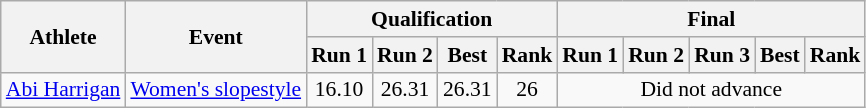<table class=wikitable style=font-size:90%;text-align:center>
<tr>
<th rowspan=2>Athlete</th>
<th rowspan=2>Event</th>
<th colspan=4>Qualification</th>
<th colspan=5>Final</th>
</tr>
<tr>
<th>Run 1</th>
<th>Run 2</th>
<th>Best</th>
<th>Rank</th>
<th>Run 1</th>
<th>Run 2</th>
<th>Run 3</th>
<th>Best</th>
<th>Rank</th>
</tr>
<tr>
<td align=left><a href='#'>Abi Harrigan</a></td>
<td align=left><a href='#'>Women's slopestyle</a></td>
<td>16.10</td>
<td>26.31</td>
<td>26.31</td>
<td>26</td>
<td colspan=5>Did not advance</td>
</tr>
</table>
